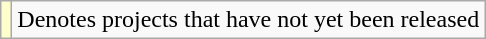<table class="wikitable">
<tr>
<td style="background:#FFFFCC;"></td>
<td>Denotes projects that have not yet been released</td>
</tr>
</table>
